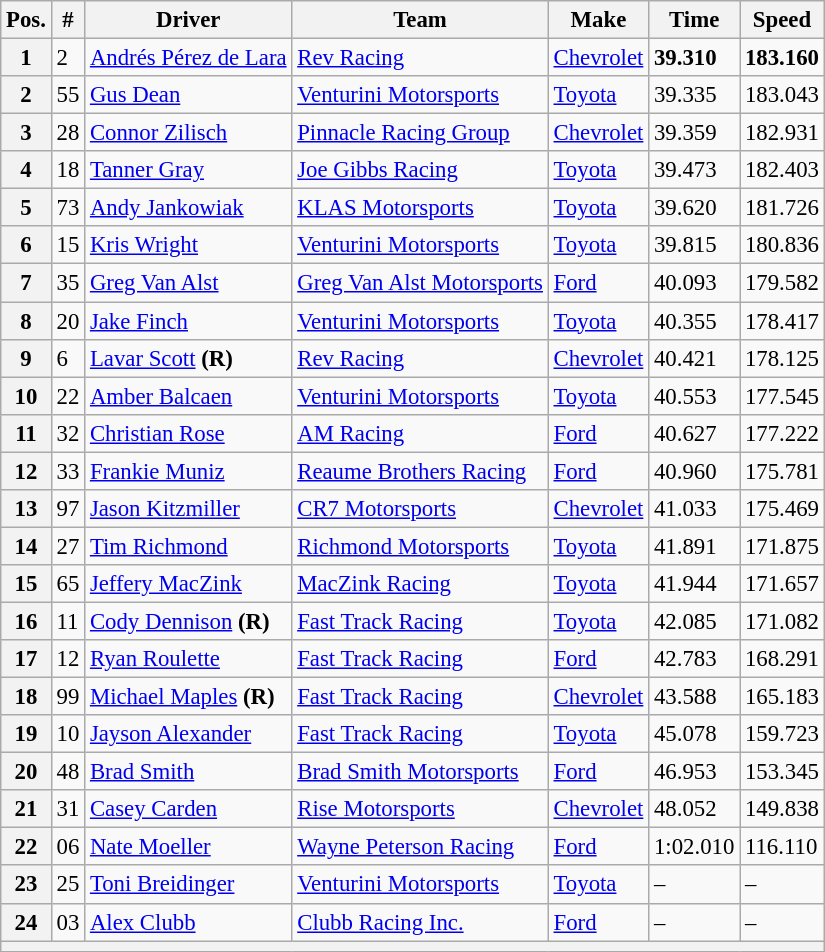<table class="wikitable" style="font-size:95%">
<tr>
<th>Pos.</th>
<th>#</th>
<th>Driver</th>
<th>Team</th>
<th>Make</th>
<th>Time</th>
<th>Speed</th>
</tr>
<tr>
<th>1</th>
<td>2</td>
<td><a href='#'>Andrés Pérez de Lara</a></td>
<td><a href='#'>Rev Racing</a></td>
<td><a href='#'>Chevrolet</a></td>
<td><strong>39.310</strong></td>
<td><strong>183.160</strong></td>
</tr>
<tr>
<th>2</th>
<td>55</td>
<td><a href='#'>Gus Dean</a></td>
<td><a href='#'>Venturini Motorsports</a></td>
<td><a href='#'>Toyota</a></td>
<td>39.335</td>
<td>183.043</td>
</tr>
<tr>
<th>3</th>
<td>28</td>
<td><a href='#'>Connor Zilisch</a></td>
<td><a href='#'>Pinnacle Racing Group</a></td>
<td><a href='#'>Chevrolet</a></td>
<td>39.359</td>
<td>182.931</td>
</tr>
<tr>
<th>4</th>
<td>18</td>
<td><a href='#'>Tanner Gray</a></td>
<td><a href='#'>Joe Gibbs Racing</a></td>
<td><a href='#'>Toyota</a></td>
<td>39.473</td>
<td>182.403</td>
</tr>
<tr>
<th>5</th>
<td>73</td>
<td><a href='#'>Andy Jankowiak</a></td>
<td><a href='#'>KLAS Motorsports</a></td>
<td><a href='#'>Toyota</a></td>
<td>39.620</td>
<td>181.726</td>
</tr>
<tr>
<th>6</th>
<td>15</td>
<td><a href='#'>Kris Wright</a></td>
<td><a href='#'>Venturini Motorsports</a></td>
<td><a href='#'>Toyota</a></td>
<td>39.815</td>
<td>180.836</td>
</tr>
<tr>
<th>7</th>
<td>35</td>
<td><a href='#'>Greg Van Alst</a></td>
<td><a href='#'>Greg Van Alst Motorsports</a></td>
<td><a href='#'>Ford</a></td>
<td>40.093</td>
<td>179.582</td>
</tr>
<tr>
<th>8</th>
<td>20</td>
<td><a href='#'>Jake Finch</a></td>
<td><a href='#'>Venturini Motorsports</a></td>
<td><a href='#'>Toyota</a></td>
<td>40.355</td>
<td>178.417</td>
</tr>
<tr>
<th>9</th>
<td>6</td>
<td><a href='#'>Lavar Scott</a> <strong>(R)</strong></td>
<td><a href='#'>Rev Racing</a></td>
<td><a href='#'>Chevrolet</a></td>
<td>40.421</td>
<td>178.125</td>
</tr>
<tr>
<th>10</th>
<td>22</td>
<td><a href='#'>Amber Balcaen</a></td>
<td><a href='#'>Venturini Motorsports</a></td>
<td><a href='#'>Toyota</a></td>
<td>40.553</td>
<td>177.545</td>
</tr>
<tr>
<th>11</th>
<td>32</td>
<td><a href='#'>Christian Rose</a></td>
<td><a href='#'>AM Racing</a></td>
<td><a href='#'>Ford</a></td>
<td>40.627</td>
<td>177.222</td>
</tr>
<tr>
<th>12</th>
<td>33</td>
<td><a href='#'>Frankie Muniz</a></td>
<td><a href='#'>Reaume Brothers Racing</a></td>
<td><a href='#'>Ford</a></td>
<td>40.960</td>
<td>175.781</td>
</tr>
<tr>
<th>13</th>
<td>97</td>
<td><a href='#'>Jason Kitzmiller</a></td>
<td><a href='#'>CR7 Motorsports</a></td>
<td><a href='#'>Chevrolet</a></td>
<td>41.033</td>
<td>175.469</td>
</tr>
<tr>
<th>14</th>
<td>27</td>
<td><a href='#'>Tim Richmond</a></td>
<td><a href='#'>Richmond Motorsports</a></td>
<td><a href='#'>Toyota</a></td>
<td>41.891</td>
<td>171.875</td>
</tr>
<tr>
<th>15</th>
<td>65</td>
<td><a href='#'>Jeffery MacZink</a></td>
<td><a href='#'>MacZink Racing</a></td>
<td><a href='#'>Toyota</a></td>
<td>41.944</td>
<td>171.657</td>
</tr>
<tr>
<th>16</th>
<td>11</td>
<td><a href='#'>Cody Dennison</a> <strong>(R)</strong></td>
<td><a href='#'>Fast Track Racing</a></td>
<td><a href='#'>Toyota</a></td>
<td>42.085</td>
<td>171.082</td>
</tr>
<tr>
<th>17</th>
<td>12</td>
<td><a href='#'>Ryan Roulette</a></td>
<td><a href='#'>Fast Track Racing</a></td>
<td><a href='#'>Ford</a></td>
<td>42.783</td>
<td>168.291</td>
</tr>
<tr>
<th>18</th>
<td>99</td>
<td><a href='#'>Michael Maples</a> <strong>(R)</strong></td>
<td><a href='#'>Fast Track Racing</a></td>
<td><a href='#'>Chevrolet</a></td>
<td>43.588</td>
<td>165.183</td>
</tr>
<tr>
<th>19</th>
<td>10</td>
<td><a href='#'>Jayson Alexander</a></td>
<td><a href='#'>Fast Track Racing</a></td>
<td><a href='#'>Toyota</a></td>
<td>45.078</td>
<td>159.723</td>
</tr>
<tr>
<th>20</th>
<td>48</td>
<td><a href='#'>Brad Smith</a></td>
<td><a href='#'>Brad Smith Motorsports</a></td>
<td><a href='#'>Ford</a></td>
<td>46.953</td>
<td>153.345</td>
</tr>
<tr>
<th>21</th>
<td>31</td>
<td><a href='#'>Casey Carden</a></td>
<td><a href='#'>Rise Motorsports</a></td>
<td><a href='#'>Chevrolet</a></td>
<td>48.052</td>
<td>149.838</td>
</tr>
<tr>
<th>22</th>
<td>06</td>
<td><a href='#'>Nate Moeller</a></td>
<td><a href='#'>Wayne Peterson Racing</a></td>
<td><a href='#'>Ford</a></td>
<td>1:02.010</td>
<td>116.110</td>
</tr>
<tr>
<th>23</th>
<td>25</td>
<td><a href='#'>Toni Breidinger</a></td>
<td><a href='#'>Venturini Motorsports</a></td>
<td><a href='#'>Toyota</a></td>
<td>–</td>
<td>–</td>
</tr>
<tr>
<th>24</th>
<td>03</td>
<td><a href='#'>Alex Clubb</a></td>
<td><a href='#'>Clubb Racing Inc.</a></td>
<td><a href='#'>Ford</a></td>
<td>–</td>
<td>–</td>
</tr>
<tr>
<th colspan="7"></th>
</tr>
</table>
